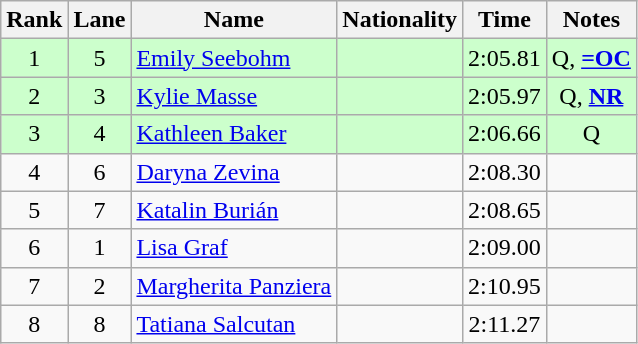<table class="wikitable sortable" style="text-align:center">
<tr>
<th>Rank</th>
<th>Lane</th>
<th>Name</th>
<th>Nationality</th>
<th>Time</th>
<th>Notes</th>
</tr>
<tr bgcolor=ccffcc>
<td>1</td>
<td>5</td>
<td align=left><a href='#'>Emily Seebohm</a></td>
<td align=left></td>
<td>2:05.81</td>
<td>Q, <strong><a href='#'>=OC</a></strong></td>
</tr>
<tr bgcolor=ccffcc>
<td>2</td>
<td>3</td>
<td align=left><a href='#'>Kylie Masse</a></td>
<td align=left></td>
<td>2:05.97</td>
<td>Q, <strong><a href='#'>NR</a></strong></td>
</tr>
<tr bgcolor=ccffcc>
<td>3</td>
<td>4</td>
<td align=left><a href='#'>Kathleen Baker</a></td>
<td align=left></td>
<td>2:06.66</td>
<td>Q</td>
</tr>
<tr>
<td>4</td>
<td>6</td>
<td align=left><a href='#'>Daryna Zevina</a></td>
<td align=left></td>
<td>2:08.30</td>
<td></td>
</tr>
<tr>
<td>5</td>
<td>7</td>
<td align=left><a href='#'>Katalin Burián</a></td>
<td align=left></td>
<td>2:08.65</td>
<td></td>
</tr>
<tr>
<td>6</td>
<td>1</td>
<td align=left><a href='#'>Lisa Graf</a></td>
<td align=left></td>
<td>2:09.00</td>
<td></td>
</tr>
<tr>
<td>7</td>
<td>2</td>
<td align=left><a href='#'>Margherita Panziera</a></td>
<td align=left></td>
<td>2:10.95</td>
<td></td>
</tr>
<tr>
<td>8</td>
<td>8</td>
<td align=left><a href='#'>Tatiana Salcutan</a></td>
<td align=left></td>
<td>2:11.27</td>
<td></td>
</tr>
</table>
